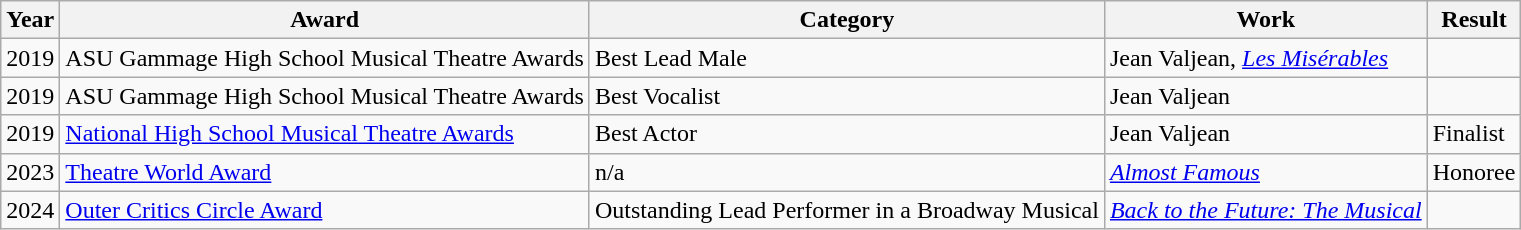<table class="wikitable sortable">
<tr>
<th>Year</th>
<th>Award</th>
<th>Category</th>
<th>Work</th>
<th>Result</th>
</tr>
<tr>
<td>2019</td>
<td>ASU Gammage High School Musical Theatre Awards</td>
<td>Best Lead Male</td>
<td>Jean Valjean, <em><a href='#'>Les Misérables</a></em></td>
<td></td>
</tr>
<tr>
<td>2019</td>
<td>ASU Gammage High School Musical Theatre Awards</td>
<td>Best Vocalist</td>
<td>Jean Valjean</td>
<td></td>
</tr>
<tr>
<td>2019</td>
<td><a href='#'>National High School Musical Theatre Awards</a></td>
<td>Best Actor</td>
<td>Jean Valjean</td>
<td>Finalist</td>
</tr>
<tr>
<td>2023</td>
<td><a href='#'>Theatre World Award</a></td>
<td>n/a</td>
<td><em><a href='#'>Almost Famous</a></em></td>
<td>Honoree</td>
</tr>
<tr>
<td>2024</td>
<td><a href='#'>Outer Critics Circle Award</a></td>
<td>Outstanding Lead Performer in a Broadway Musical</td>
<td><em><a href='#'>Back to the Future: The Musical</a></em></td>
<td></td>
</tr>
</table>
